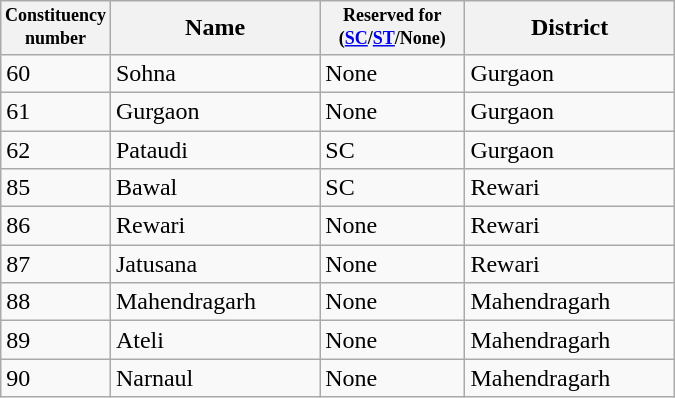<table class="wikitable" width="450px">
<tr>
<th width="50px" style="font-size:75%">Constituency number</th>
<th width="150px">Name</th>
<th width="100px" style="font-size:75%">Reserved for (<a href='#'>SC</a>/<a href='#'>ST</a>/None)</th>
<th width="150px">District</th>
</tr>
<tr>
<td>60</td>
<td>Sohna</td>
<td>None</td>
<td>Gurgaon</td>
</tr>
<tr>
<td>61</td>
<td>Gurgaon</td>
<td>None</td>
<td>Gurgaon</td>
</tr>
<tr>
<td>62</td>
<td>Pataudi</td>
<td>SC</td>
<td>Gurgaon</td>
</tr>
<tr>
<td>85</td>
<td>Bawal</td>
<td>SC</td>
<td>Rewari</td>
</tr>
<tr>
<td>86</td>
<td>Rewari</td>
<td>None</td>
<td>Rewari</td>
</tr>
<tr>
<td>87</td>
<td>Jatusana</td>
<td>None</td>
<td>Rewari</td>
</tr>
<tr>
<td>88</td>
<td>Mahendragarh</td>
<td>None</td>
<td>Mahendragarh</td>
</tr>
<tr>
<td>89</td>
<td>Ateli</td>
<td>None</td>
<td>Mahendragarh</td>
</tr>
<tr>
<td>90</td>
<td>Narnaul</td>
<td>None</td>
<td>Mahendragarh</td>
</tr>
</table>
